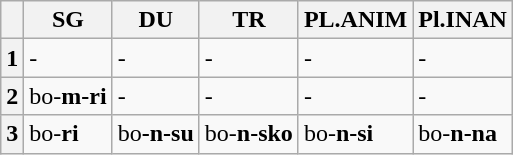<table class="wikitable">
<tr>
<th></th>
<th>SG</th>
<th>DU</th>
<th>TR</th>
<th>PL.ANIM</th>
<th>Pl.INAN</th>
</tr>
<tr>
<th>1</th>
<td>-</td>
<td>-</td>
<td>-</td>
<td>-</td>
<td>-</td>
</tr>
<tr>
<th>2</th>
<td>bo-<strong>m-ri</strong></td>
<td>-</td>
<td>-</td>
<td>-</td>
<td>-</td>
</tr>
<tr>
<th>3</th>
<td>bo-<strong>ri</strong></td>
<td>bo<strong>-n-su</strong></td>
<td>bo-<strong>n-sko</strong></td>
<td>bo-<strong>n-si</strong></td>
<td>bo-<strong>n-na</strong></td>
</tr>
</table>
